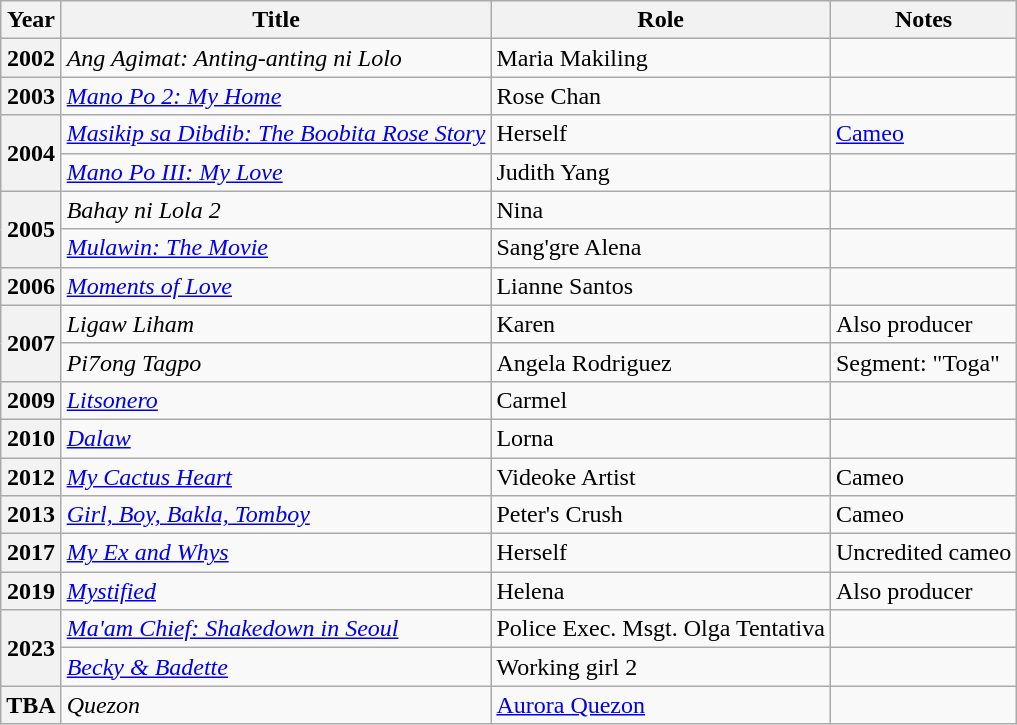<table class="wikitable sortable plainrowheaders">
<tr>
<th scope="col">Year</th>
<th scope="col">Title</th>
<th scope="col">Role</th>
<th scope="col">Notes</th>
</tr>
<tr>
<th scope="row" style="text-align:center;">2002</th>
<td><em>Ang Agimat: Anting-anting ni Lolo</em></td>
<td>Maria Makiling</td>
<td></td>
</tr>
<tr>
<th scope="row" style="text-align:center;">2003</th>
<td><em><a href='#'>Mano Po 2: My Home</a></em></td>
<td>Rose Chan</td>
<td></td>
</tr>
<tr>
<th rowspan="2" scope="row" style="text-align:center;">2004</th>
<td><em><a href='#'>Masikip sa Dibdib: The Boobita Rose Story</a></em></td>
<td>Herself</td>
<td><a href='#'>Cameo</a></td>
</tr>
<tr>
<td><em><a href='#'>Mano Po III: My Love</a></em></td>
<td>Judith Yang</td>
<td></td>
</tr>
<tr>
<th rowspan="2" scope="row" style="text-align:center;">2005</th>
<td><em>Bahay ni Lola 2</em></td>
<td>Nina</td>
<td></td>
</tr>
<tr>
<td><em><a href='#'>Mulawin: The Movie</a></em></td>
<td>Sang'gre Alena</td>
<td></td>
</tr>
<tr>
<th scope="row" style="text-align:center;">2006</th>
<td><em><a href='#'>Moments of Love</a></em></td>
<td>Lianne Santos</td>
<td></td>
</tr>
<tr>
<th rowspan="2" scope="row" style="text-align:center;">2007</th>
<td><em>Ligaw Liham</em></td>
<td>Karen</td>
<td>Also producer</td>
</tr>
<tr>
<td><em>Pi7ong Tagpo</em></td>
<td>Angela Rodriguez</td>
<td>Segment: "Toga"</td>
</tr>
<tr>
<th scope="row" style="text-align:center;">2009</th>
<td><em><a href='#'>Litsonero</a></em></td>
<td>Carmel</td>
<td></td>
</tr>
<tr>
<th scope="row" style="text-align:center;">2010</th>
<td><em><a href='#'>Dalaw</a></em></td>
<td>Lorna</td>
<td></td>
</tr>
<tr>
<th scope="row" style="text-align:center;">2012</th>
<td><em><a href='#'>My Cactus Heart</a></em></td>
<td>Videoke Artist</td>
<td>Cameo</td>
</tr>
<tr>
<th scope="row" style="text-align:center;">2013</th>
<td><em><a href='#'>Girl, Boy, Bakla, Tomboy</a></em></td>
<td>Peter's Crush</td>
<td>Cameo</td>
</tr>
<tr>
<th scope="row" style="text-align:center;">2017</th>
<td><em><a href='#'>My Ex and Whys</a></em></td>
<td>Herself</td>
<td>Uncredited cameo</td>
</tr>
<tr>
<th scope="row" style="text-align:center;">2019</th>
<td><em><a href='#'>Mystified</a></em></td>
<td>Helena</td>
<td>Also producer</td>
</tr>
<tr>
<th rowspan="2" scope="row" style="text-align:center;">2023</th>
<td><em><a href='#'>Ma'am Chief: Shakedown in Seoul</a></em></td>
<td>Police Exec. Msgt. Olga Tentativa</td>
<td></td>
</tr>
<tr>
<td><em><a href='#'>Becky & Badette</a></em></td>
<td>Working girl 2</td>
<td></td>
</tr>
<tr>
<th rowspan="2" scope="row" style="text-align:center;">TBA</th>
<td><em>Quezon</em></td>
<td><a href='#'>Aurora Quezon</a></td>
<td></td>
</tr>
</table>
